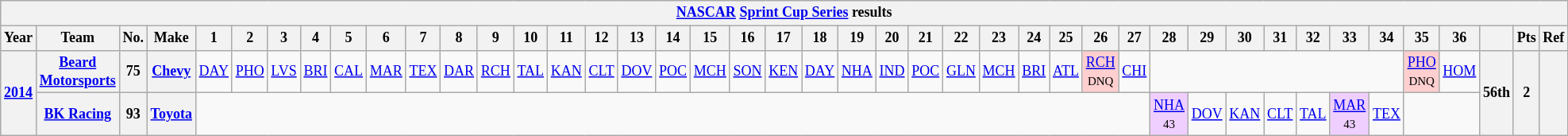<table class="wikitable" style="text-align:center; font-size:75%">
<tr>
<th colspan=45><a href='#'>NASCAR</a> <a href='#'>Sprint Cup Series</a> results</th>
</tr>
<tr>
<th>Year</th>
<th>Team</th>
<th>No.</th>
<th>Make</th>
<th>1</th>
<th>2</th>
<th>3</th>
<th>4</th>
<th>5</th>
<th>6</th>
<th>7</th>
<th>8</th>
<th>9</th>
<th>10</th>
<th>11</th>
<th>12</th>
<th>13</th>
<th>14</th>
<th>15</th>
<th>16</th>
<th>17</th>
<th>18</th>
<th>19</th>
<th>20</th>
<th>21</th>
<th>22</th>
<th>23</th>
<th>24</th>
<th>25</th>
<th>26</th>
<th>27</th>
<th>28</th>
<th>29</th>
<th>30</th>
<th>31</th>
<th>32</th>
<th>33</th>
<th>34</th>
<th>35</th>
<th>36</th>
<th></th>
<th>Pts</th>
<th>Ref</th>
</tr>
<tr>
<th rowspan=2><a href='#'>2014</a></th>
<th><a href='#'>Beard Motorsports</a></th>
<th>75</th>
<th><a href='#'>Chevy</a></th>
<td><a href='#'>DAY</a></td>
<td><a href='#'>PHO</a></td>
<td><a href='#'>LVS</a></td>
<td><a href='#'>BRI</a></td>
<td><a href='#'>CAL</a></td>
<td><a href='#'>MAR</a></td>
<td><a href='#'>TEX</a></td>
<td><a href='#'>DAR</a></td>
<td><a href='#'>RCH</a></td>
<td><a href='#'>TAL</a></td>
<td><a href='#'>KAN</a></td>
<td><a href='#'>CLT</a></td>
<td><a href='#'>DOV</a></td>
<td><a href='#'>POC</a></td>
<td><a href='#'>MCH</a></td>
<td><a href='#'>SON</a></td>
<td><a href='#'>KEN</a></td>
<td><a href='#'>DAY</a></td>
<td><a href='#'>NHA</a></td>
<td><a href='#'>IND</a></td>
<td><a href='#'>POC</a></td>
<td><a href='#'>GLN</a></td>
<td><a href='#'>MCH</a></td>
<td><a href='#'>BRI</a></td>
<td><a href='#'>ATL</a></td>
<td style="background:#FFCFCF;"><a href='#'>RCH</a><br><small>DNQ</small></td>
<td><a href='#'>CHI</a></td>
<td colspan=7></td>
<td style="background:#FFCFCF;"><a href='#'>PHO</a><br><small>DNQ</small></td>
<td><a href='#'>HOM</a></td>
<th rowspan=2>56th</th>
<th rowspan=2>2</th>
<th rowspan=2></th>
</tr>
<tr>
<th><a href='#'>BK Racing</a></th>
<th>93</th>
<th><a href='#'>Toyota</a></th>
<td colspan=27></td>
<td style="background:#EFCFFF;"><a href='#'>NHA</a><br><small>43</small></td>
<td><a href='#'>DOV</a></td>
<td><a href='#'>KAN</a></td>
<td><a href='#'>CLT</a></td>
<td><a href='#'>TAL</a></td>
<td style="background:#EFCFFF;"><a href='#'>MAR</a><br><small>43</small></td>
<td><a href='#'>TEX</a></td>
<td colspan=2></td>
</tr>
</table>
